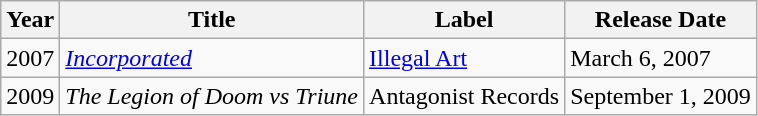<table class="wikitable">
<tr>
<th>Year</th>
<th>Title</th>
<th>Label</th>
<th>Release Date</th>
</tr>
<tr>
<td>2007</td>
<td><em><a href='#'>Incorporated</a></em></td>
<td><a href='#'>Illegal Art</a></td>
<td>March 6, 2007</td>
</tr>
<tr>
<td>2009</td>
<td><em>The Legion of Doom vs Triune</em></td>
<td>Antagonist Records</td>
<td>September 1, 2009</td>
</tr>
</table>
